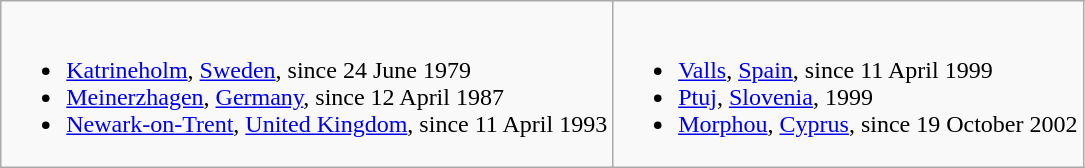<table class="wikitable">
<tr valign="top">
<td><br><ul><li> <a href='#'>Katrineholm</a>, <a href='#'>Sweden</a>, since 24 June 1979</li><li> <a href='#'>Meinerzhagen</a>, <a href='#'>Germany</a>, since 12 April 1987</li><li> <a href='#'>Newark-on-Trent</a>, <a href='#'>United Kingdom</a>, since 11 April 1993</li></ul></td>
<td><br><ul><li> <a href='#'>Valls</a>, <a href='#'>Spain</a>, since 11 April 1999</li><li> <a href='#'>Ptuj</a>, <a href='#'>Slovenia</a>, 1999</li><li> <a href='#'>Morphou</a>, <a href='#'>Cyprus</a>, since 19 October 2002</li></ul></td>
</tr>
</table>
